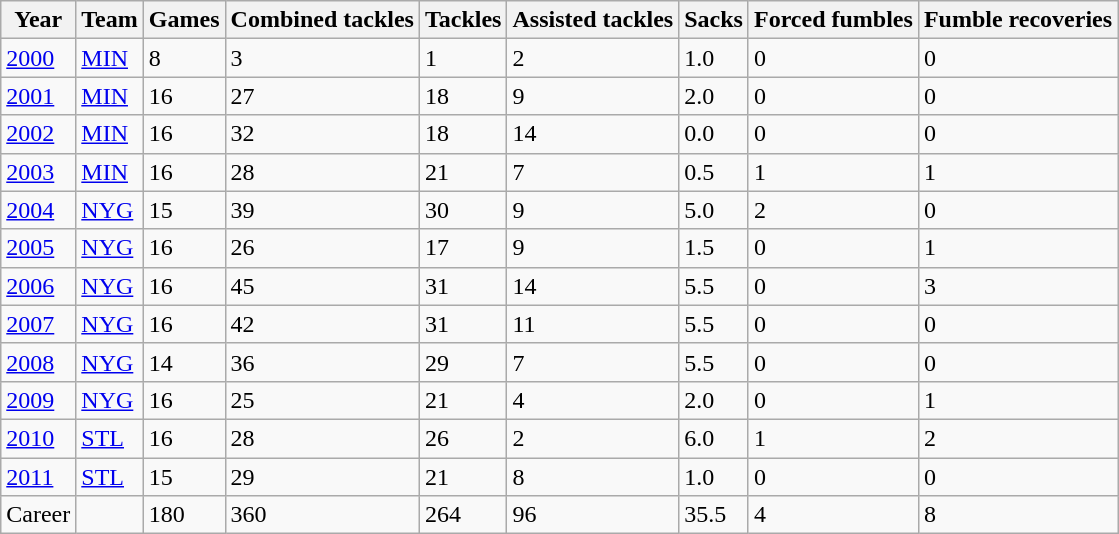<table class="wikitable">
<tr>
<th>Year</th>
<th>Team</th>
<th>Games</th>
<th>Combined tackles</th>
<th>Tackles</th>
<th>Assisted tackles</th>
<th>Sacks</th>
<th>Forced fumbles</th>
<th>Fumble recoveries</th>
</tr>
<tr>
<td><a href='#'>2000</a></td>
<td><a href='#'>MIN</a></td>
<td>8</td>
<td>3</td>
<td>1</td>
<td>2</td>
<td>1.0</td>
<td>0</td>
<td>0</td>
</tr>
<tr>
<td><a href='#'>2001</a></td>
<td><a href='#'>MIN</a></td>
<td>16</td>
<td>27</td>
<td>18</td>
<td>9</td>
<td>2.0</td>
<td>0</td>
<td>0</td>
</tr>
<tr>
<td><a href='#'>2002</a></td>
<td><a href='#'>MIN</a></td>
<td>16</td>
<td>32</td>
<td>18</td>
<td>14</td>
<td>0.0</td>
<td>0</td>
<td>0</td>
</tr>
<tr>
<td><a href='#'>2003</a></td>
<td><a href='#'>MIN</a></td>
<td>16</td>
<td>28</td>
<td>21</td>
<td>7</td>
<td>0.5</td>
<td>1</td>
<td>1</td>
</tr>
<tr>
<td><a href='#'>2004</a></td>
<td><a href='#'>NYG</a></td>
<td>15</td>
<td>39</td>
<td>30</td>
<td>9</td>
<td>5.0</td>
<td>2</td>
<td>0</td>
</tr>
<tr>
<td><a href='#'>2005</a></td>
<td><a href='#'>NYG</a></td>
<td>16</td>
<td>26</td>
<td>17</td>
<td>9</td>
<td>1.5</td>
<td>0</td>
<td>1</td>
</tr>
<tr>
<td><a href='#'>2006</a></td>
<td><a href='#'>NYG</a></td>
<td>16</td>
<td>45</td>
<td>31</td>
<td>14</td>
<td>5.5</td>
<td>0</td>
<td>3</td>
</tr>
<tr>
<td><a href='#'>2007</a></td>
<td><a href='#'>NYG</a></td>
<td>16</td>
<td>42</td>
<td>31</td>
<td>11</td>
<td>5.5</td>
<td>0</td>
<td>0</td>
</tr>
<tr>
<td><a href='#'>2008</a></td>
<td><a href='#'>NYG</a></td>
<td>14</td>
<td>36</td>
<td>29</td>
<td>7</td>
<td>5.5</td>
<td>0</td>
<td>0</td>
</tr>
<tr>
<td><a href='#'>2009</a></td>
<td><a href='#'>NYG</a></td>
<td>16</td>
<td>25</td>
<td>21</td>
<td>4</td>
<td>2.0</td>
<td>0</td>
<td>1</td>
</tr>
<tr>
<td><a href='#'>2010</a></td>
<td><a href='#'>STL</a></td>
<td>16</td>
<td>28</td>
<td>26</td>
<td>2</td>
<td>6.0</td>
<td>1</td>
<td>2</td>
</tr>
<tr>
<td><a href='#'>2011</a></td>
<td><a href='#'>STL</a></td>
<td>15</td>
<td>29</td>
<td>21</td>
<td>8</td>
<td>1.0</td>
<td>0</td>
<td>0</td>
</tr>
<tr>
<td>Career</td>
<td></td>
<td>180</td>
<td>360</td>
<td>264</td>
<td>96</td>
<td>35.5</td>
<td>4</td>
<td>8</td>
</tr>
</table>
